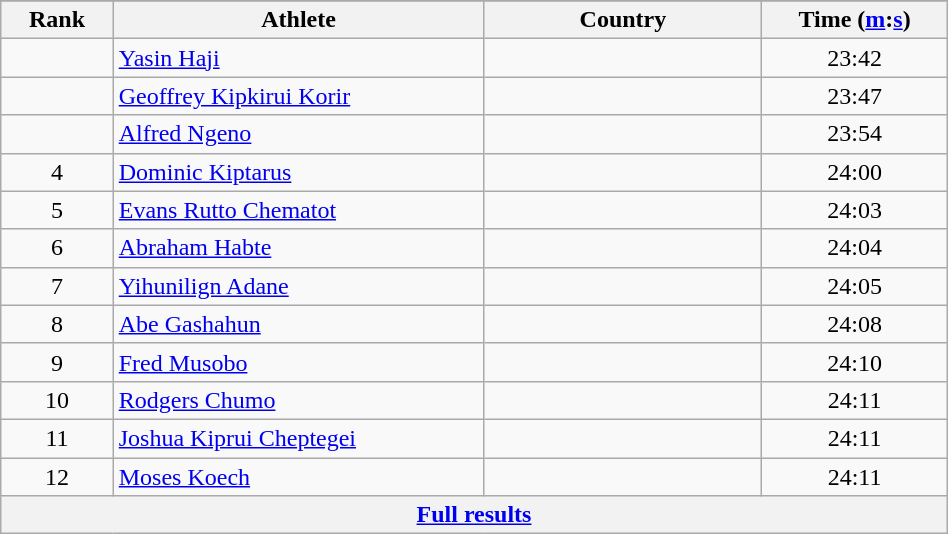<table class="wikitable" style="text-align:center;" width="50%">
<tr>
</tr>
<tr>
<th width=5%>Rank</th>
<th width=20%>Athlete</th>
<th width=15%>Country</th>
<th width=10%>Time (<a href='#'>m</a>:<a href='#'>s</a>)</th>
</tr>
<tr>
<td align=center></td>
<td align=left><a href='#'>Yasin Haji</a></td>
<td align=left></td>
<td>23:42</td>
</tr>
<tr>
<td align=center></td>
<td align=left><a href='#'>Geoffrey Kipkirui Korir</a></td>
<td align=left></td>
<td>23:47</td>
</tr>
<tr>
<td align=center></td>
<td align=left><a href='#'>Alfred Ngeno</a></td>
<td align=left></td>
<td>23:54</td>
</tr>
<tr>
<td align=center>4</td>
<td align=left><a href='#'>Dominic Kiptarus</a></td>
<td align=left></td>
<td>24:00</td>
</tr>
<tr>
<td align=center>5</td>
<td align=left><a href='#'>Evans Rutto Chematot</a></td>
<td align=left></td>
<td>24:03</td>
</tr>
<tr>
<td align=center>6</td>
<td align=left><a href='#'>Abraham Habte</a></td>
<td align=left></td>
<td>24:04</td>
</tr>
<tr>
<td align=center>7</td>
<td align=left><a href='#'>Yihunilign Adane</a></td>
<td align=left></td>
<td>24:05</td>
</tr>
<tr>
<td align=center>8</td>
<td align=left><a href='#'>Abe Gashahun</a></td>
<td align=left></td>
<td>24:08</td>
</tr>
<tr>
<td align=center>9</td>
<td align=left><a href='#'>Fred Musobo</a></td>
<td align=left></td>
<td>24:10</td>
</tr>
<tr>
<td align=center>10</td>
<td align=left><a href='#'>Rodgers Chumo</a></td>
<td align=left></td>
<td>24:11</td>
</tr>
<tr>
<td align=center>11</td>
<td align=left><a href='#'>Joshua Kiprui Cheptegei</a></td>
<td align=left></td>
<td>24:11</td>
</tr>
<tr>
<td align=center>12</td>
<td align=left><a href='#'>Moses Koech</a></td>
<td align=left></td>
<td>24:11</td>
</tr>
<tr class="sortbottom">
<th colspan=4 align=center><a href='#'>Full results</a></th>
</tr>
</table>
